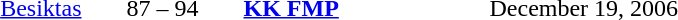<table style="text-align:center">
<tr>
<th width=160></th>
<th width=100></th>
<th width=160></th>
<th width=200></th>
</tr>
<tr>
<td align="right"><a href='#'>Besiktas</a> </td>
<td>87 – 94</td>
<td align=left> <strong><a href='#'>KK FMP</a></strong></td>
<td align=left>December 19, 2006</td>
</tr>
</table>
